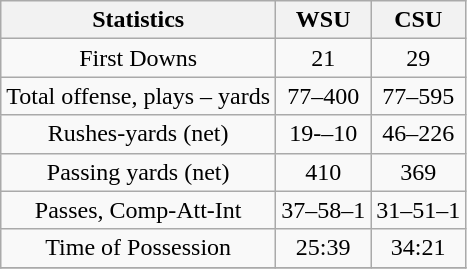<table class="wikitable" style="text-align: center;">
<tr>
<th>Statistics</th>
<th>WSU</th>
<th>CSU</th>
</tr>
<tr>
<td>First Downs</td>
<td>21</td>
<td>29</td>
</tr>
<tr>
<td>Total offense, plays – yards</td>
<td>77–400</td>
<td>77–595</td>
</tr>
<tr>
<td>Rushes-yards (net)</td>
<td>19-–10</td>
<td>46–226</td>
</tr>
<tr>
<td>Passing yards (net)</td>
<td>410</td>
<td>369</td>
</tr>
<tr>
<td>Passes, Comp-Att-Int</td>
<td>37–58–1</td>
<td>31–51–1</td>
</tr>
<tr>
<td>Time of Possession</td>
<td>25:39</td>
<td>34:21</td>
</tr>
<tr>
</tr>
</table>
